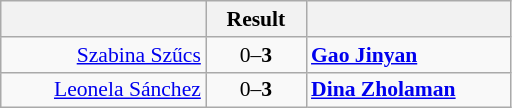<table class="wikitable" style="text-align: center; font-size:90% ">
<tr>
<th align="right" width="130"></th>
<th width="60">Result</th>
<th align="left" width="130"></th>
</tr>
<tr>
<td align=right><a href='#'>Szabina Szűcs</a> </td>
<td align=center>0–<strong>3</strong></td>
<td align=left> <strong><a href='#'>Gao Jinyan</a></strong></td>
</tr>
<tr>
<td align=right><a href='#'>Leonela Sánchez</a> </td>
<td align=center>0–<strong>3</strong></td>
<td align=left> <strong><a href='#'>Dina Zholaman</a></strong></td>
</tr>
</table>
